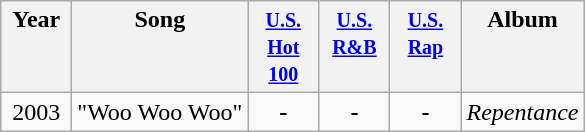<table class="wikitable">
<tr>
<th align="center" valign="top" width="40">Year</th>
<th align="left" valign="top">Song</th>
<th align="center" valign="top" width="40"><small><a href='#'>U.S. Hot 100</a></small></th>
<th align="center" valign="top" width="40"><small><a href='#'>U.S. R&B</a></small></th>
<th align="center" valign="top" width="40"><small><a href='#'>U.S. Rap</a></small></th>
<th align="left" valign="top">Album</th>
</tr>
<tr>
<td align="center" valign="top">2003</td>
<td align="left" valign="top">"Woo Woo Woo"</td>
<td align="center" valign="top"><strong>-</strong></td>
<td align="center" valign="top"><strong>-</strong></td>
<td align="center" valign="top"><strong>-</strong></td>
<td align="left" valign="top"><em>Repentance</em></td>
</tr>
</table>
